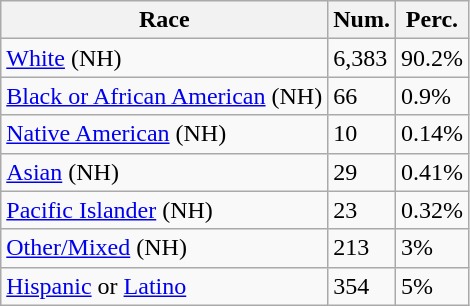<table class="wikitable">
<tr>
<th>Race</th>
<th>Num.</th>
<th>Perc.</th>
</tr>
<tr>
<td><a href='#'>White</a> (NH)</td>
<td>6,383</td>
<td>90.2%</td>
</tr>
<tr>
<td><a href='#'>Black or African American</a> (NH)</td>
<td>66</td>
<td>0.9%</td>
</tr>
<tr>
<td><a href='#'>Native American</a> (NH)</td>
<td>10</td>
<td>0.14%</td>
</tr>
<tr>
<td><a href='#'>Asian</a> (NH)</td>
<td>29</td>
<td>0.41%</td>
</tr>
<tr>
<td><a href='#'>Pacific Islander</a> (NH)</td>
<td>23</td>
<td>0.32%</td>
</tr>
<tr>
<td><a href='#'>Other/Mixed</a> (NH)</td>
<td>213</td>
<td>3%</td>
</tr>
<tr>
<td><a href='#'>Hispanic</a> or <a href='#'>Latino</a></td>
<td>354</td>
<td>5%</td>
</tr>
</table>
